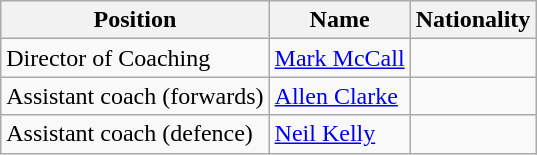<table class="wikitable">
<tr>
<th>Position</th>
<th>Name</th>
<th>Nationality</th>
</tr>
<tr>
<td>Director of Coaching</td>
<td><a href='#'>Mark McCall</a></td>
<td></td>
</tr>
<tr>
<td>Assistant coach (forwards)</td>
<td><a href='#'>Allen Clarke</a></td>
<td></td>
</tr>
<tr>
<td>Assistant coach (defence)</td>
<td><a href='#'>Neil Kelly</a></td>
<td></td>
</tr>
</table>
